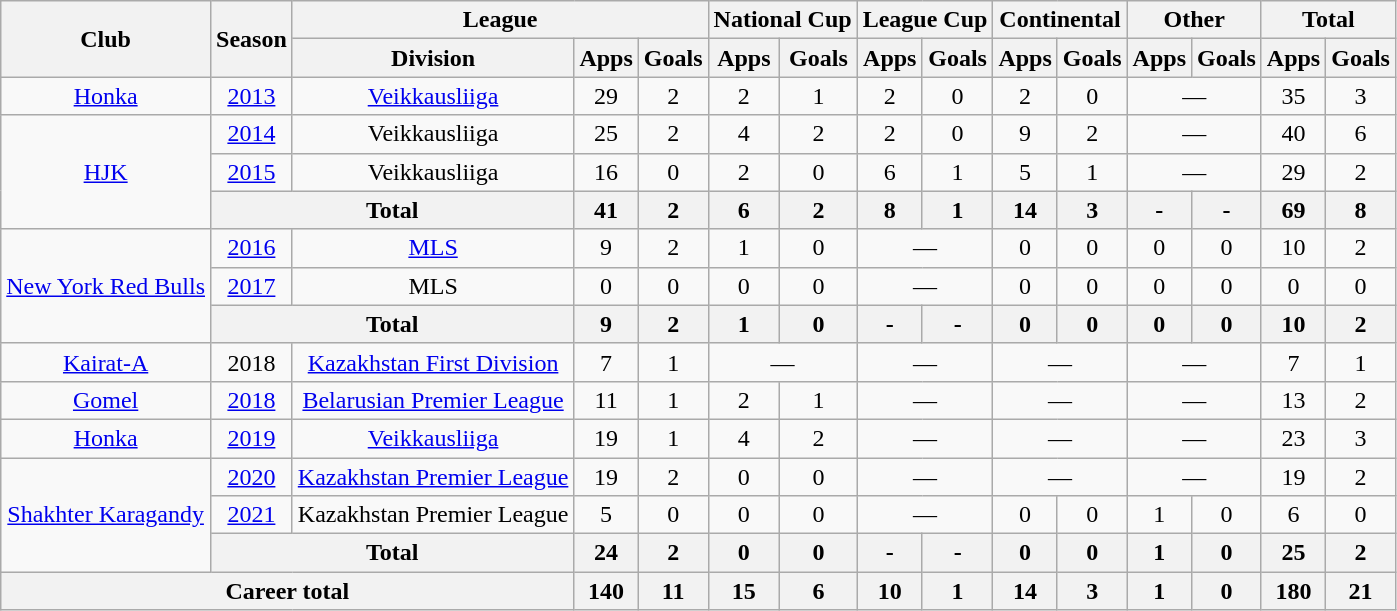<table class="wikitable" style="text-align:center">
<tr>
<th rowspan="2">Club</th>
<th rowspan="2">Season</th>
<th colspan="3">League</th>
<th colspan="2">National Cup</th>
<th colspan="2">League Cup</th>
<th colspan="2">Continental</th>
<th colspan="2">Other</th>
<th colspan="2">Total</th>
</tr>
<tr>
<th>Division</th>
<th>Apps</th>
<th>Goals</th>
<th>Apps</th>
<th>Goals</th>
<th>Apps</th>
<th>Goals</th>
<th>Apps</th>
<th>Goals</th>
<th>Apps</th>
<th>Goals</th>
<th>Apps</th>
<th>Goals</th>
</tr>
<tr>
<td><a href='#'>Honka</a></td>
<td><a href='#'>2013</a></td>
<td><a href='#'>Veikkausliiga</a></td>
<td>29</td>
<td>2</td>
<td>2</td>
<td>1</td>
<td>2</td>
<td>0</td>
<td>2</td>
<td>0</td>
<td colspan="2">—</td>
<td>35</td>
<td>3</td>
</tr>
<tr>
<td rowspan="3"><a href='#'>HJK</a></td>
<td><a href='#'>2014</a></td>
<td>Veikkausliiga</td>
<td>25</td>
<td>2</td>
<td>4</td>
<td>2</td>
<td>2</td>
<td>0</td>
<td>9</td>
<td>2</td>
<td colspan="2">—</td>
<td>40</td>
<td>6</td>
</tr>
<tr>
<td><a href='#'>2015</a></td>
<td>Veikkausliiga</td>
<td>16</td>
<td>0</td>
<td>2</td>
<td>0</td>
<td>6</td>
<td>1</td>
<td>5</td>
<td>1</td>
<td colspan="2">—</td>
<td>29</td>
<td>2</td>
</tr>
<tr>
<th colspan="2">Total</th>
<th>41</th>
<th>2</th>
<th>6</th>
<th>2</th>
<th>8</th>
<th>1</th>
<th>14</th>
<th>3</th>
<th>-</th>
<th>-</th>
<th>69</th>
<th>8</th>
</tr>
<tr>
<td rowspan="3"><a href='#'>New York Red Bulls</a></td>
<td><a href='#'>2016</a></td>
<td><a href='#'>MLS</a></td>
<td>9</td>
<td>2</td>
<td>1</td>
<td>0</td>
<td colspan="2">—</td>
<td>0</td>
<td>0</td>
<td>0</td>
<td>0</td>
<td>10</td>
<td>2</td>
</tr>
<tr>
<td><a href='#'>2017</a></td>
<td>MLS</td>
<td>0</td>
<td>0</td>
<td>0</td>
<td>0</td>
<td colspan="2">—</td>
<td>0</td>
<td>0</td>
<td>0</td>
<td>0</td>
<td>0</td>
<td>0</td>
</tr>
<tr>
<th colspan="2">Total</th>
<th>9</th>
<th>2</th>
<th>1</th>
<th>0</th>
<th>-</th>
<th>-</th>
<th>0</th>
<th>0</th>
<th>0</th>
<th>0</th>
<th>10</th>
<th>2</th>
</tr>
<tr>
<td><a href='#'>Kairat-A</a></td>
<td>2018</td>
<td><a href='#'>Kazakhstan First Division</a></td>
<td>7</td>
<td>1</td>
<td colspan="2">—</td>
<td colspan="2">—</td>
<td colspan="2">—</td>
<td colspan="2">—</td>
<td>7</td>
<td>1</td>
</tr>
<tr>
<td><a href='#'>Gomel</a></td>
<td><a href='#'>2018</a></td>
<td><a href='#'>Belarusian Premier League</a></td>
<td>11</td>
<td>1</td>
<td>2</td>
<td>1</td>
<td colspan="2">—</td>
<td colspan="2">—</td>
<td colspan="2">—</td>
<td>13</td>
<td>2</td>
</tr>
<tr>
<td><a href='#'>Honka</a></td>
<td><a href='#'>2019</a></td>
<td><a href='#'>Veikkausliiga</a></td>
<td>19</td>
<td>1</td>
<td>4</td>
<td>2</td>
<td colspan="2">—</td>
<td colspan="2">—</td>
<td colspan="2">—</td>
<td>23</td>
<td>3</td>
</tr>
<tr>
<td rowspan="3"><a href='#'>Shakhter Karagandy</a></td>
<td><a href='#'>2020</a></td>
<td><a href='#'>Kazakhstan Premier League</a></td>
<td>19</td>
<td>2</td>
<td>0</td>
<td>0</td>
<td colspan="2">—</td>
<td colspan="2">—</td>
<td colspan="2">—</td>
<td>19</td>
<td>2</td>
</tr>
<tr>
<td><a href='#'>2021</a></td>
<td>Kazakhstan Premier League</td>
<td>5</td>
<td>0</td>
<td>0</td>
<td>0</td>
<td colspan="2">—</td>
<td>0</td>
<td>0</td>
<td>1</td>
<td>0</td>
<td>6</td>
<td>0</td>
</tr>
<tr>
<th colspan="2">Total</th>
<th>24</th>
<th>2</th>
<th>0</th>
<th>0</th>
<th>-</th>
<th>-</th>
<th>0</th>
<th>0</th>
<th>1</th>
<th>0</th>
<th>25</th>
<th>2</th>
</tr>
<tr>
<th colspan="3">Career total</th>
<th>140</th>
<th>11</th>
<th>15</th>
<th>6</th>
<th>10</th>
<th>1</th>
<th>14</th>
<th>3</th>
<th>1</th>
<th>0</th>
<th>180</th>
<th>21</th>
</tr>
</table>
